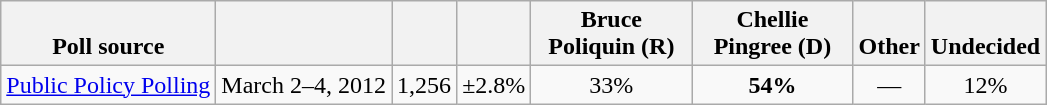<table class="wikitable" style="text-align:center">
<tr valign= bottom>
<th>Poll source</th>
<th></th>
<th></th>
<th></th>
<th style="width:100px;">Bruce<br>Poliquin (R)</th>
<th style="width:100px;">Chellie<br>Pingree (D)</th>
<th>Other</th>
<th>Undecided</th>
</tr>
<tr>
<td align=left><a href='#'>Public Policy Polling</a></td>
<td>March 2–4, 2012</td>
<td>1,256</td>
<td>±2.8%</td>
<td>33%</td>
<td><strong>54%</strong></td>
<td>—</td>
<td>12%</td>
</tr>
</table>
